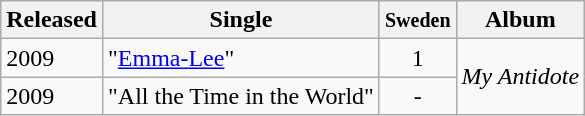<table class="wikitable">
<tr>
<th>Released</th>
<th>Single</th>
<th><small>Sweden</small></th>
<th>Album</th>
</tr>
<tr>
<td>2009</td>
<td>"<a href='#'>Emma-Lee</a>"</td>
<td style="text-align:center; vertical-align:top;">1</td>
<td rowspan=2><em>My Antidote</em></td>
</tr>
<tr>
<td>2009</td>
<td>"All the Time in the World"</td>
<td style="text-align:center;">-</td>
</tr>
</table>
